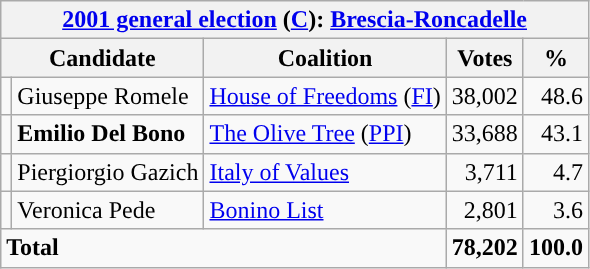<table class=wikitable style=text-align:right>
<tr>
<th colspan=5><a href='#'>2001 general election</a> (<a href='#'>C</a>): <a href='#'>Brescia-Roncadelle</a></th>
</tr>
<tr>
<th colspan=2>Candidate</th>
<th>Coalition</th>
<th>Votes</th>
<th>%</th>
</tr>
<tr>
<td></td>
<td align=left>Giuseppe Romele</td>
<td align=left><a href='#'>House of Freedoms</a> (<a href='#'>FI</a>)</td>
<td>38,002</td>
<td>48.6</td>
</tr>
<tr>
<td></td>
<td align=left><strong>Emilio Del Bono</strong></td>
<td align=left><a href='#'>The Olive Tree</a> (<a href='#'>PPI</a>)</td>
<td>33,688</td>
<td>43.1</td>
</tr>
<tr>
<td></td>
<td align=left>Piergiorgio Gazich</td>
<td align=left><a href='#'>Italy of Values</a></td>
<td>3,711</td>
<td>4.7</td>
</tr>
<tr>
<td></td>
<td align=left>Veronica Pede</td>
<td align=left><a href='#'>Bonino List</a></td>
<td>2,801</td>
<td>3.6</td>
</tr>
<tr>
<td align=left colspan=3><strong>Total</strong></td>
<td><strong>78,202</strong></td>
<td><strong>100.0</strong></td>
</tr>
</table>
